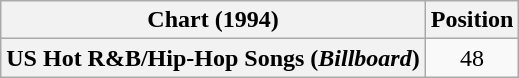<table class="wikitable plainrowheaders" style="text-align:center">
<tr>
<th scope="col">Chart (1994)</th>
<th scope="col">Position</th>
</tr>
<tr>
<th scope="row">US Hot R&B/Hip-Hop Songs (<em>Billboard</em>)</th>
<td>48</td>
</tr>
</table>
